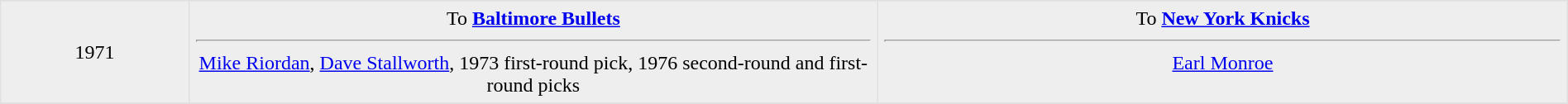<table border=1 style="border-collapse:collapse; text-align: center; width: 100%" bordercolor="#DFDFDF"  cellpadding="5">
<tr>
</tr>
<tr bgcolor="eeeeee">
<td style="width:12%">1971<br></td>
<td style="width:44%" valign="top">To <strong><a href='#'>Baltimore Bullets</a></strong><hr><a href='#'>Mike Riordan</a>, <a href='#'>Dave Stallworth</a>, 1973 first-round pick, 1976 second-round and first-round picks</td>
<td style="width:44%" valign="top">To <strong><a href='#'>New York Knicks</a></strong><hr><a href='#'>Earl Monroe</a></td>
</tr>
<tr>
</tr>
</table>
